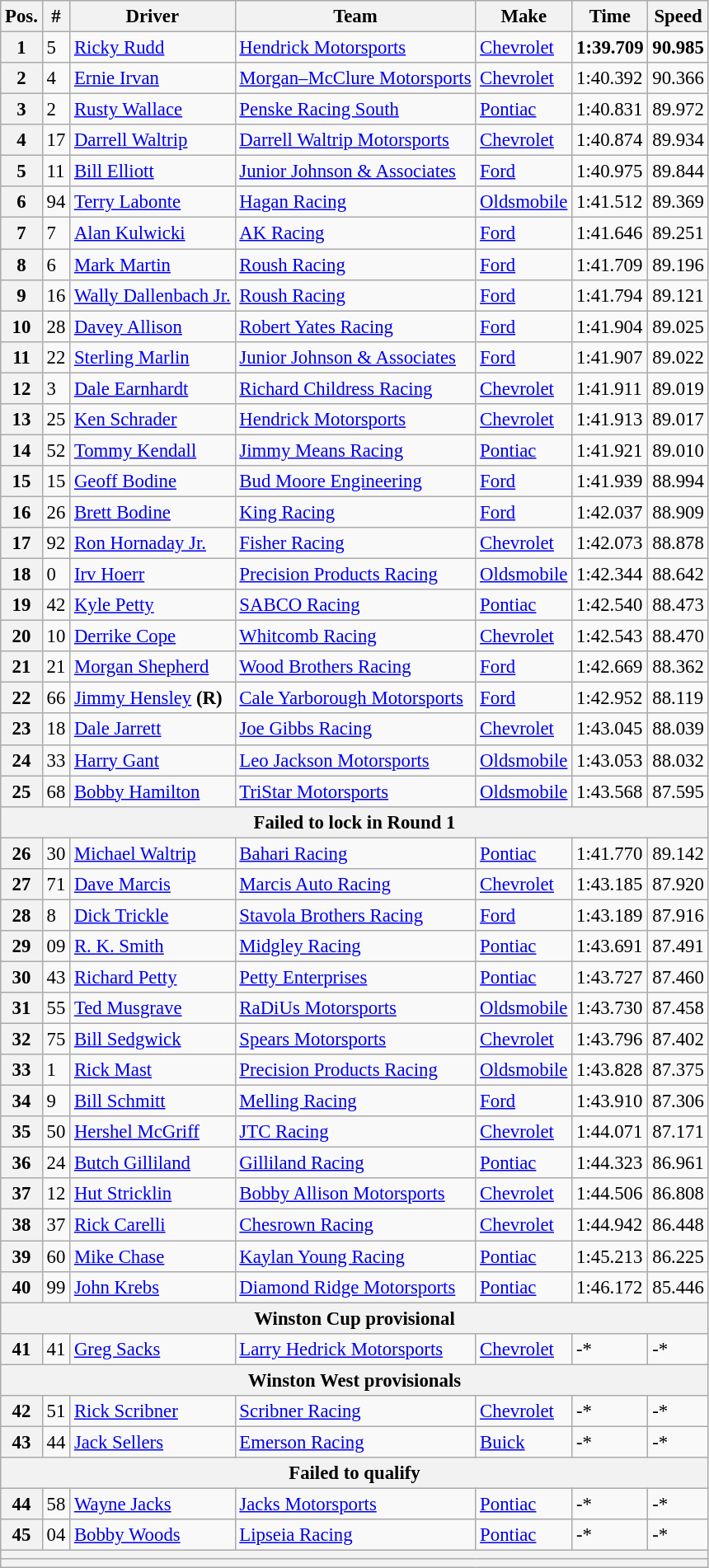<table class="wikitable" style="font-size:95%">
<tr>
<th>Pos.</th>
<th>#</th>
<th>Driver</th>
<th>Team</th>
<th>Make</th>
<th>Time</th>
<th>Speed</th>
</tr>
<tr>
<th>1</th>
<td>5</td>
<td><a href='#'>Ricky Rudd</a></td>
<td><a href='#'>Hendrick Motorsports</a></td>
<td><a href='#'>Chevrolet</a></td>
<td><strong>1:39.709</strong></td>
<td><strong>90.985</strong></td>
</tr>
<tr>
<th>2</th>
<td>4</td>
<td><a href='#'>Ernie Irvan</a></td>
<td><a href='#'>Morgan–McClure Motorsports</a></td>
<td><a href='#'>Chevrolet</a></td>
<td>1:40.392</td>
<td>90.366</td>
</tr>
<tr>
<th>3</th>
<td>2</td>
<td><a href='#'>Rusty Wallace</a></td>
<td><a href='#'>Penske Racing South</a></td>
<td><a href='#'>Pontiac</a></td>
<td>1:40.831</td>
<td>89.972</td>
</tr>
<tr>
<th>4</th>
<td>17</td>
<td><a href='#'>Darrell Waltrip</a></td>
<td><a href='#'>Darrell Waltrip Motorsports</a></td>
<td><a href='#'>Chevrolet</a></td>
<td>1:40.874</td>
<td>89.934</td>
</tr>
<tr>
<th>5</th>
<td>11</td>
<td><a href='#'>Bill Elliott</a></td>
<td><a href='#'>Junior Johnson & Associates</a></td>
<td><a href='#'>Ford</a></td>
<td>1:40.975</td>
<td>89.844</td>
</tr>
<tr>
<th>6</th>
<td>94</td>
<td><a href='#'>Terry Labonte</a></td>
<td><a href='#'>Hagan Racing</a></td>
<td><a href='#'>Oldsmobile</a></td>
<td>1:41.512</td>
<td>89.369</td>
</tr>
<tr>
<th>7</th>
<td>7</td>
<td><a href='#'>Alan Kulwicki</a></td>
<td><a href='#'>AK Racing</a></td>
<td><a href='#'>Ford</a></td>
<td>1:41.646</td>
<td>89.251</td>
</tr>
<tr>
<th>8</th>
<td>6</td>
<td><a href='#'>Mark Martin</a></td>
<td><a href='#'>Roush Racing</a></td>
<td><a href='#'>Ford</a></td>
<td>1:41.709</td>
<td>89.196</td>
</tr>
<tr>
<th>9</th>
<td>16</td>
<td><a href='#'>Wally Dallenbach Jr.</a></td>
<td><a href='#'>Roush Racing</a></td>
<td><a href='#'>Ford</a></td>
<td>1:41.794</td>
<td>89.121</td>
</tr>
<tr>
<th>10</th>
<td>28</td>
<td><a href='#'>Davey Allison</a></td>
<td><a href='#'>Robert Yates Racing</a></td>
<td><a href='#'>Ford</a></td>
<td>1:41.904</td>
<td>89.025</td>
</tr>
<tr>
<th>11</th>
<td>22</td>
<td><a href='#'>Sterling Marlin</a></td>
<td><a href='#'>Junior Johnson & Associates</a></td>
<td><a href='#'>Ford</a></td>
<td>1:41.907</td>
<td>89.022</td>
</tr>
<tr>
<th>12</th>
<td>3</td>
<td><a href='#'>Dale Earnhardt</a></td>
<td><a href='#'>Richard Childress Racing</a></td>
<td><a href='#'>Chevrolet</a></td>
<td>1:41.911</td>
<td>89.019</td>
</tr>
<tr>
<th>13</th>
<td>25</td>
<td><a href='#'>Ken Schrader</a></td>
<td><a href='#'>Hendrick Motorsports</a></td>
<td><a href='#'>Chevrolet</a></td>
<td>1:41.913</td>
<td>89.017</td>
</tr>
<tr>
<th>14</th>
<td>52</td>
<td><a href='#'>Tommy Kendall</a></td>
<td><a href='#'>Jimmy Means Racing</a></td>
<td><a href='#'>Pontiac</a></td>
<td>1:41.921</td>
<td>89.010</td>
</tr>
<tr>
<th>15</th>
<td>15</td>
<td><a href='#'>Geoff Bodine</a></td>
<td><a href='#'>Bud Moore Engineering</a></td>
<td><a href='#'>Ford</a></td>
<td>1:41.939</td>
<td>88.994</td>
</tr>
<tr>
<th>16</th>
<td>26</td>
<td><a href='#'>Brett Bodine</a></td>
<td><a href='#'>King Racing</a></td>
<td><a href='#'>Ford</a></td>
<td>1:42.037</td>
<td>88.909</td>
</tr>
<tr>
<th>17</th>
<td>92</td>
<td><a href='#'>Ron Hornaday Jr.</a></td>
<td><a href='#'>Fisher Racing</a></td>
<td><a href='#'>Chevrolet</a></td>
<td>1:42.073</td>
<td>88.878</td>
</tr>
<tr>
<th>18</th>
<td>0</td>
<td><a href='#'>Irv Hoerr</a></td>
<td><a href='#'>Precision Products Racing</a></td>
<td><a href='#'>Oldsmobile</a></td>
<td>1:42.344</td>
<td>88.642</td>
</tr>
<tr>
<th>19</th>
<td>42</td>
<td><a href='#'>Kyle Petty</a></td>
<td><a href='#'>SABCO Racing</a></td>
<td><a href='#'>Pontiac</a></td>
<td>1:42.540</td>
<td>88.473</td>
</tr>
<tr>
<th>20</th>
<td>10</td>
<td><a href='#'>Derrike Cope</a></td>
<td><a href='#'>Whitcomb Racing</a></td>
<td><a href='#'>Chevrolet</a></td>
<td>1:42.543</td>
<td>88.470</td>
</tr>
<tr>
<th>21</th>
<td>21</td>
<td><a href='#'>Morgan Shepherd</a></td>
<td><a href='#'>Wood Brothers Racing</a></td>
<td><a href='#'>Ford</a></td>
<td>1:42.669</td>
<td>88.362</td>
</tr>
<tr>
<th>22</th>
<td>66</td>
<td><a href='#'>Jimmy Hensley</a> <strong>(R)</strong></td>
<td><a href='#'>Cale Yarborough Motorsports</a></td>
<td><a href='#'>Ford</a></td>
<td>1:42.952</td>
<td>88.119</td>
</tr>
<tr>
<th>23</th>
<td>18</td>
<td><a href='#'>Dale Jarrett</a></td>
<td><a href='#'>Joe Gibbs Racing</a></td>
<td><a href='#'>Chevrolet</a></td>
<td>1:43.045</td>
<td>88.039</td>
</tr>
<tr>
<th>24</th>
<td>33</td>
<td><a href='#'>Harry Gant</a></td>
<td><a href='#'>Leo Jackson Motorsports</a></td>
<td><a href='#'>Oldsmobile</a></td>
<td>1:43.053</td>
<td>88.032</td>
</tr>
<tr>
<th>25</th>
<td>68</td>
<td><a href='#'>Bobby Hamilton</a></td>
<td><a href='#'>TriStar Motorsports</a></td>
<td><a href='#'>Oldsmobile</a></td>
<td>1:43.568</td>
<td>87.595</td>
</tr>
<tr>
<th colspan="7">Failed to lock in Round 1</th>
</tr>
<tr>
<th>26</th>
<td>30</td>
<td><a href='#'>Michael Waltrip</a></td>
<td><a href='#'>Bahari Racing</a></td>
<td><a href='#'>Pontiac</a></td>
<td>1:41.770</td>
<td>89.142</td>
</tr>
<tr>
<th>27</th>
<td>71</td>
<td><a href='#'>Dave Marcis</a></td>
<td><a href='#'>Marcis Auto Racing</a></td>
<td><a href='#'>Chevrolet</a></td>
<td>1:43.185</td>
<td>87.920</td>
</tr>
<tr>
<th>28</th>
<td>8</td>
<td><a href='#'>Dick Trickle</a></td>
<td><a href='#'>Stavola Brothers Racing</a></td>
<td><a href='#'>Ford</a></td>
<td>1:43.189</td>
<td>87.916</td>
</tr>
<tr>
<th>29</th>
<td>09</td>
<td><a href='#'>R. K. Smith</a></td>
<td><a href='#'>Midgley Racing</a></td>
<td><a href='#'>Pontiac</a></td>
<td>1:43.691</td>
<td>87.491</td>
</tr>
<tr>
<th>30</th>
<td>43</td>
<td><a href='#'>Richard Petty</a></td>
<td><a href='#'>Petty Enterprises</a></td>
<td><a href='#'>Pontiac</a></td>
<td>1:43.727</td>
<td>87.460</td>
</tr>
<tr>
<th>31</th>
<td>55</td>
<td><a href='#'>Ted Musgrave</a></td>
<td><a href='#'>RaDiUs Motorsports</a></td>
<td><a href='#'>Oldsmobile</a></td>
<td>1:43.730</td>
<td>87.458</td>
</tr>
<tr>
<th>32</th>
<td>75</td>
<td><a href='#'>Bill Sedgwick</a></td>
<td><a href='#'>Spears Motorsports</a></td>
<td><a href='#'>Chevrolet</a></td>
<td>1:43.796</td>
<td>87.402</td>
</tr>
<tr>
<th>33</th>
<td>1</td>
<td><a href='#'>Rick Mast</a></td>
<td><a href='#'>Precision Products Racing</a></td>
<td><a href='#'>Oldsmobile</a></td>
<td>1:43.828</td>
<td>87.375</td>
</tr>
<tr>
<th>34</th>
<td>9</td>
<td><a href='#'>Bill Schmitt</a></td>
<td><a href='#'>Melling Racing</a></td>
<td><a href='#'>Ford</a></td>
<td>1:43.910</td>
<td>87.306</td>
</tr>
<tr>
<th>35</th>
<td>50</td>
<td><a href='#'>Hershel McGriff</a></td>
<td><a href='#'>JTC Racing</a></td>
<td><a href='#'>Chevrolet</a></td>
<td>1:44.071</td>
<td>87.171</td>
</tr>
<tr>
<th>36</th>
<td>24</td>
<td><a href='#'>Butch Gilliland</a></td>
<td><a href='#'>Gilliland Racing</a></td>
<td><a href='#'>Pontiac</a></td>
<td>1:44.323</td>
<td>86.961</td>
</tr>
<tr>
<th>37</th>
<td>12</td>
<td><a href='#'>Hut Stricklin</a></td>
<td><a href='#'>Bobby Allison Motorsports</a></td>
<td><a href='#'>Chevrolet</a></td>
<td>1:44.506</td>
<td>86.808</td>
</tr>
<tr>
<th>38</th>
<td>37</td>
<td><a href='#'>Rick Carelli</a></td>
<td><a href='#'>Chesrown Racing</a></td>
<td><a href='#'>Chevrolet</a></td>
<td>1:44.942</td>
<td>86.448</td>
</tr>
<tr>
<th>39</th>
<td>60</td>
<td><a href='#'>Mike Chase</a></td>
<td><a href='#'>Kaylan Young Racing</a></td>
<td><a href='#'>Pontiac</a></td>
<td>1:45.213</td>
<td>86.225</td>
</tr>
<tr>
<th>40</th>
<td>99</td>
<td><a href='#'>John Krebs</a></td>
<td><a href='#'>Diamond Ridge Motorsports</a></td>
<td><a href='#'>Pontiac</a></td>
<td>1:46.172</td>
<td>85.446</td>
</tr>
<tr>
<th colspan="7">Winston Cup provisional</th>
</tr>
<tr>
<th>41</th>
<td>41</td>
<td><a href='#'>Greg Sacks</a></td>
<td><a href='#'>Larry Hedrick Motorsports</a></td>
<td><a href='#'>Chevrolet</a></td>
<td>-*</td>
<td>-*</td>
</tr>
<tr>
<th colspan="7">Winston West provisionals</th>
</tr>
<tr>
<th>42</th>
<td>51</td>
<td><a href='#'>Rick Scribner</a></td>
<td><a href='#'>Scribner Racing</a></td>
<td><a href='#'>Chevrolet</a></td>
<td>-*</td>
<td>-*</td>
</tr>
<tr>
<th>43</th>
<td>44</td>
<td><a href='#'>Jack Sellers</a></td>
<td><a href='#'>Emerson Racing</a></td>
<td><a href='#'>Buick</a></td>
<td>-*</td>
<td>-*</td>
</tr>
<tr>
<th colspan="7">Failed to qualify</th>
</tr>
<tr>
<th>44</th>
<td>58</td>
<td><a href='#'>Wayne Jacks</a></td>
<td><a href='#'>Jacks Motorsports</a></td>
<td><a href='#'>Pontiac</a></td>
<td>-*</td>
<td>-*</td>
</tr>
<tr>
<th>45</th>
<td>04</td>
<td><a href='#'>Bobby Woods</a></td>
<td><a href='#'>Lipseia Racing</a></td>
<td><a href='#'>Pontiac</a></td>
<td>-*</td>
<td>-*</td>
</tr>
<tr>
<th colspan="7"></th>
</tr>
<tr>
<th colspan="7"></th>
</tr>
</table>
